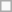<table class="wikitable" style="text-align: left;">
<tr>
<td></td>
</tr>
</table>
